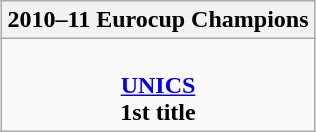<table class=wikitable style="text-align:center; margin:auto">
<tr>
<th>2010–11 Eurocup Champions</th>
</tr>
<tr>
<td> <br> <strong><a href='#'>UNICS</a></strong> <br> <strong>1st title</strong></td>
</tr>
</table>
